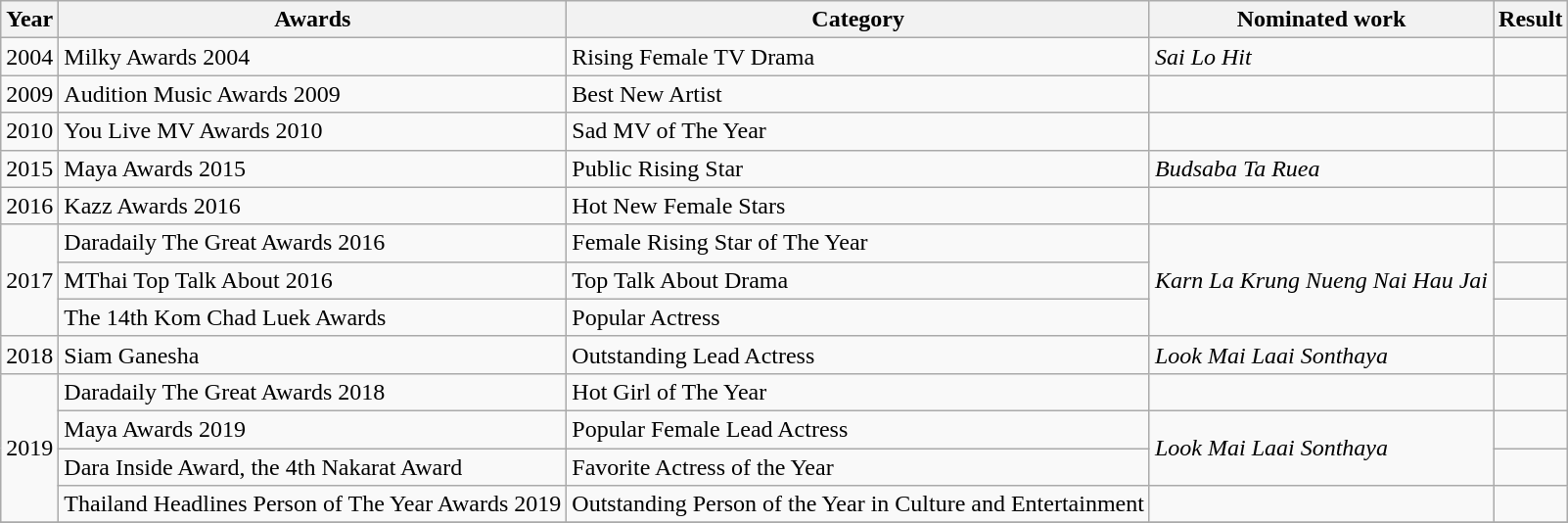<table class="wikitable">
<tr>
<th>Year</th>
<th>Awards</th>
<th>Category</th>
<th>Nominated work</th>
<th>Result</th>
</tr>
<tr>
<td>2004</td>
<td>Milky Awards 2004</td>
<td>Rising Female TV Drama</td>
<td><em>Sai Lo Hit</em></td>
<td></td>
</tr>
<tr>
<td>2009</td>
<td>Audition Music Awards 2009</td>
<td>Best New Artist</td>
<td></td>
<td></td>
</tr>
<tr>
<td>2010</td>
<td>You Live MV Awards 2010</td>
<td>Sad MV of The Year</td>
<td></td>
<td></td>
</tr>
<tr>
<td>2015</td>
<td>Maya Awards 2015</td>
<td>Public Rising Star</td>
<td><em>Budsaba Ta Ruea</em></td>
<td></td>
</tr>
<tr>
<td>2016</td>
<td>Kazz Awards 2016</td>
<td>Hot New Female Stars</td>
<td></td>
<td></td>
</tr>
<tr>
<td rowspan="3">2017</td>
<td>Daradaily The Great Awards 2016</td>
<td>Female Rising Star of The Year</td>
<td rowspan="3"><em>Karn La Krung Nueng Nai Hau Jai</em></td>
<td></td>
</tr>
<tr>
<td>MThai Top Talk About 2016</td>
<td>Top Talk About Drama</td>
<td></td>
</tr>
<tr>
<td>The 14th Kom Chad Luek Awards</td>
<td>Popular Actress</td>
<td></td>
</tr>
<tr>
<td>2018</td>
<td>Siam Ganesha</td>
<td>Outstanding Lead Actress</td>
<td><em>Look Mai Laai Sonthaya</em></td>
<td></td>
</tr>
<tr>
<td rowspan="4">2019</td>
<td>Daradaily The Great Awards 2018</td>
<td>Hot Girl of The Year</td>
<td></td>
<td></td>
</tr>
<tr>
<td>Maya Awards 2019</td>
<td>Popular Female Lead Actress</td>
<td rowspan="2"><em>Look Mai Laai Sonthaya</em></td>
<td></td>
</tr>
<tr>
<td>Dara Inside Award, the 4th Nakarat Award</td>
<td>Favorite Actress of the Year</td>
<td></td>
</tr>
<tr>
<td>Thailand Headlines Person of The Year Awards 2019</td>
<td>Outstanding Person of the Year in Culture and Entertainment</td>
<td></td>
<td></td>
</tr>
<tr>
</tr>
</table>
